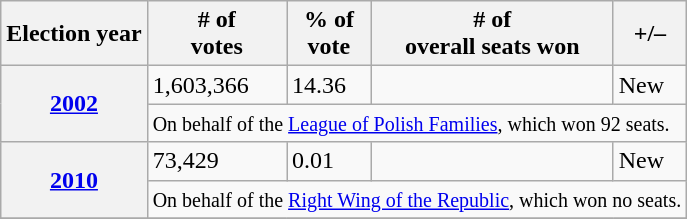<table class=wikitable>
<tr>
<th>Election year</th>
<th># of <br>votes</th>
<th>% of<br>vote</th>
<th># of<br>overall seats won</th>
<th>+/–</th>
</tr>
<tr>
<th rowspan="2"><a href='#'>2002</a></th>
<td>1,603,366</td>
<td>14.36</td>
<td></td>
<td>New</td>
</tr>
<tr>
<td colspan=7><small>On behalf of the <a href='#'>League of Polish Families</a>, which won 92 seats.</small></td>
</tr>
<tr>
<th rowspan="2"><a href='#'>2010</a></th>
<td>73,429</td>
<td>0.01</td>
<td></td>
<td>New</td>
</tr>
<tr>
<td colspan=7><small>On behalf of the <a href='#'>Right Wing of the Republic</a>, which won no seats.</small></td>
</tr>
<tr>
</tr>
</table>
